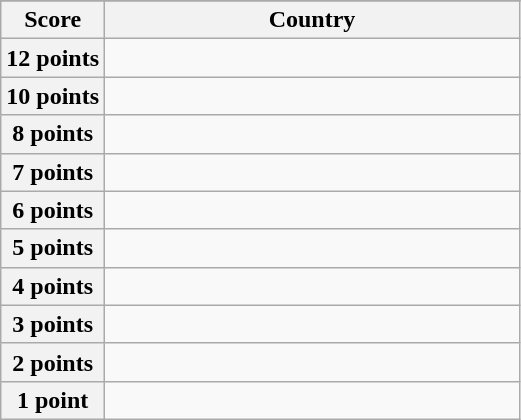<table class="wikitable collapsible">
<tr>
</tr>
<tr>
<th scope="col" width="20%">Score</th>
<th scope="col">Country</th>
</tr>
<tr>
<th scope="row">12 points</th>
<td></td>
</tr>
<tr>
<th scope="row">10 points</th>
<td></td>
</tr>
<tr>
<th scope="row">8 points</th>
<td></td>
</tr>
<tr>
<th scope="row">7 points</th>
<td></td>
</tr>
<tr>
<th scope="row">6 points</th>
<td></td>
</tr>
<tr>
<th scope="row">5 points</th>
<td></td>
</tr>
<tr>
<th scope="row">4 points</th>
<td></td>
</tr>
<tr>
<th scope="row">3 points</th>
<td></td>
</tr>
<tr>
<th scope="row">2 points</th>
<td></td>
</tr>
<tr>
<th scope="row">1 point</th>
<td></td>
</tr>
</table>
